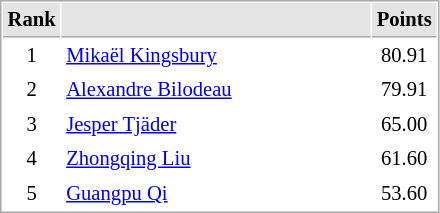<table cellspacing="1" cellpadding="3" style="border:1px solid #AAAAAA;font-size:86%">
<tr bgcolor="#E4E4E4">
<th style="border-bottom:1px solid #AAAAAA" width=10>Rank</th>
<th style="border-bottom:1px solid #AAAAAA" width=200></th>
<th style="border-bottom:1px solid #AAAAAA" width=20>Points</th>
</tr>
<tr>
<td style="text-align:center;">1</td>
<td> <a href='#'>Mikaël Kingsbury</a></td>
<td align=center>80.91</td>
</tr>
<tr>
<td style="text-align:center;">2</td>
<td> <a href='#'>Alexandre Bilodeau</a></td>
<td align=center>79.91</td>
</tr>
<tr>
<td style="text-align:center;">3</td>
<td> <a href='#'>Jesper Tjäder</a></td>
<td align=center>65.00</td>
</tr>
<tr>
<td style="text-align:center;">4</td>
<td> <a href='#'>Zhongqing Liu</a></td>
<td align=center>61.60</td>
</tr>
<tr>
<td style="text-align:center;">5</td>
<td> <a href='#'>Guangpu Qi</a></td>
<td align=center>53.60</td>
</tr>
</table>
